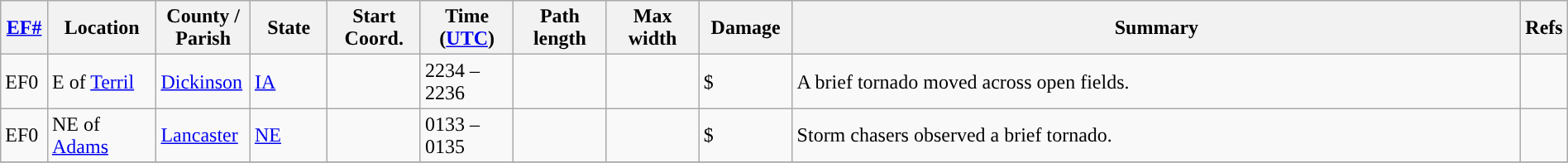<table class="wikitable sortable" style="width:100%;">
<tr>
<th scope="col" width="3%" align="center"><a href='#'>EF#</a></th>
<th scope="col" width="7%" align="center" class="unsortable">Location</th>
<th scope="col" width="6%" align="center" class="unsortable">County / Parish</th>
<th scope="col" width="5%" align="center">State</th>
<th scope="col" width="6%" align="center">Start Coord.</th>
<th scope="col" width="6%" align="center">Time (<a href='#'>UTC</a>)</th>
<th scope="col" width="6%" align="center">Path length</th>
<th scope="col" width="6%" align="center">Max width</th>
<th scope="col" width="6%" align="center">Damage</th>
<th scope="col" width="48%" class="unsortable" align="center">Summary</th>
<th scope="col" width="48%" class="unsortable" align="center">Refs</th>
</tr>
<tr>
<td>EF0</td>
<td>E of <a href='#'>Terril</a></td>
<td><a href='#'>Dickinson</a></td>
<td><a href='#'>IA</a></td>
<td></td>
<td>2234 – 2236</td>
<td></td>
<td></td>
<td>$</td>
<td>A brief tornado moved across open fields.</td>
<td></td>
</tr>
<tr>
<td>EF0</td>
<td>NE of <a href='#'>Adams</a></td>
<td><a href='#'>Lancaster</a></td>
<td><a href='#'>NE</a></td>
<td></td>
<td>0133 – 0135</td>
<td></td>
<td></td>
<td>$</td>
<td>Storm chasers observed a brief tornado.</td>
<td></td>
</tr>
<tr>
</tr>
</table>
